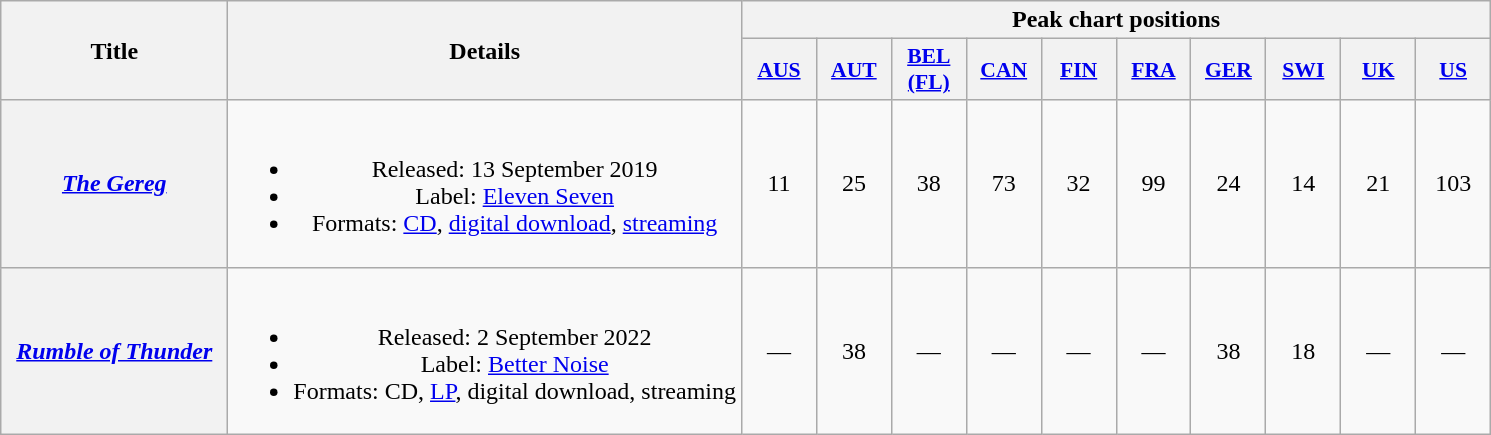<table class="wikitable plainrowheaders sortable" style="text-align:center;">
<tr>
<th scope="col" style="width:9em;" rowspan="2">Title</th>
<th scope="col" rowspan="2">Details</th>
<th scope="col" colspan="10">Peak chart positions</th>
</tr>
<tr>
<th scope="col" style="width:3em;font-size:90%;"><a href='#'>AUS</a><br></th>
<th scope="col" style="width:3em;font-size:90%;"><a href='#'>AUT</a><br></th>
<th scope="col" style="width:3em;font-size:90%;"><a href='#'>BEL<br>(FL)</a><br></th>
<th scope="col" style="width:3em;font-size: 90%;"><a href='#'>CAN</a><br></th>
<th scope="col" style="width:3em;font-size:90%;"><a href='#'>FIN</a><br></th>
<th scope="col" style="width:3em;font-size:90%;"><a href='#'>FRA</a><br></th>
<th scope="col" style="width:3em;font-size:90%;"><a href='#'>GER</a><br></th>
<th scope="col" style="width:3em;font-size:90%;"><a href='#'>SWI</a><br></th>
<th scope="col" style="width:3em;font-size:90%;"><a href='#'>UK</a><br></th>
<th scope="col" style="width:3em;font-size: 90%;"><a href='#'>US</a><br></th>
</tr>
<tr>
<th scope="row"><em><a href='#'>The Gereg</a></em></th>
<td rowspan="1"><br><ul><li>Released: 13 September 2019</li><li>Label: <a href='#'>Eleven Seven</a></li><li>Formats: <a href='#'>CD</a>, <a href='#'>digital download</a>, <a href='#'>streaming</a></li></ul></td>
<td>11</td>
<td>25</td>
<td>38</td>
<td>73</td>
<td>32</td>
<td>99</td>
<td>24</td>
<td>14</td>
<td>21</td>
<td>103</td>
</tr>
<tr>
<th scope="row"><em><a href='#'>Rumble of Thunder</a></em></th>
<td><br><ul><li>Released: 2 September 2022</li><li>Label: <a href='#'>Better Noise</a></li><li>Formats: CD, <a href='#'>LP</a>, digital download, streaming</li></ul></td>
<td>—</td>
<td>38</td>
<td>—</td>
<td>—</td>
<td>—</td>
<td>—</td>
<td>38</td>
<td>18</td>
<td>—</td>
<td>—</td>
</tr>
</table>
